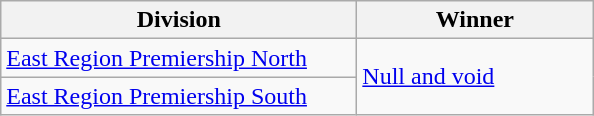<table class="wikitable">
<tr>
<th width=230>Division</th>
<th width=150>Winner</th>
</tr>
<tr>
<td><a href='#'>East Region Premiership North</a></td>
<td rowspan="2"><a href='#'>Null and void</a></td>
</tr>
<tr>
<td><a href='#'>East Region Premiership South</a></td>
</tr>
</table>
